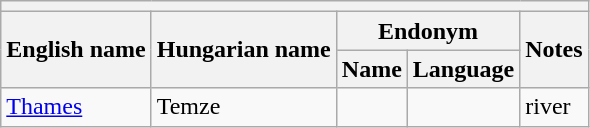<table class="wikitable sortable">
<tr>
<th colspan="5"></th>
</tr>
<tr>
<th rowspan="2">English name</th>
<th rowspan="2">Hungarian name</th>
<th colspan="2">Endonym</th>
<th rowspan="2">Notes</th>
</tr>
<tr>
<th>Name</th>
<th>Language</th>
</tr>
<tr>
<td><a href='#'>Thames</a></td>
<td>Temze</td>
<td></td>
<td></td>
<td>river</td>
</tr>
</table>
